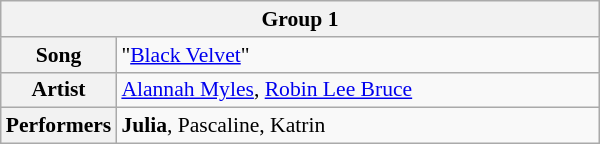<table class="wikitable" style="font-size: 90%" width=400px>
<tr>
<th colspan=2>Group 1</th>
</tr>
<tr>
<th width=10%>Song</th>
<td>"<a href='#'>Black Velvet</a>"</td>
</tr>
<tr>
<th width=10%>Artist</th>
<td><a href='#'>Alannah Myles</a>, <a href='#'>Robin Lee Bruce</a></td>
</tr>
<tr>
<th width=10%>Performers</th>
<td><strong>Julia</strong>, Pascaline, Katrin</td>
</tr>
</table>
